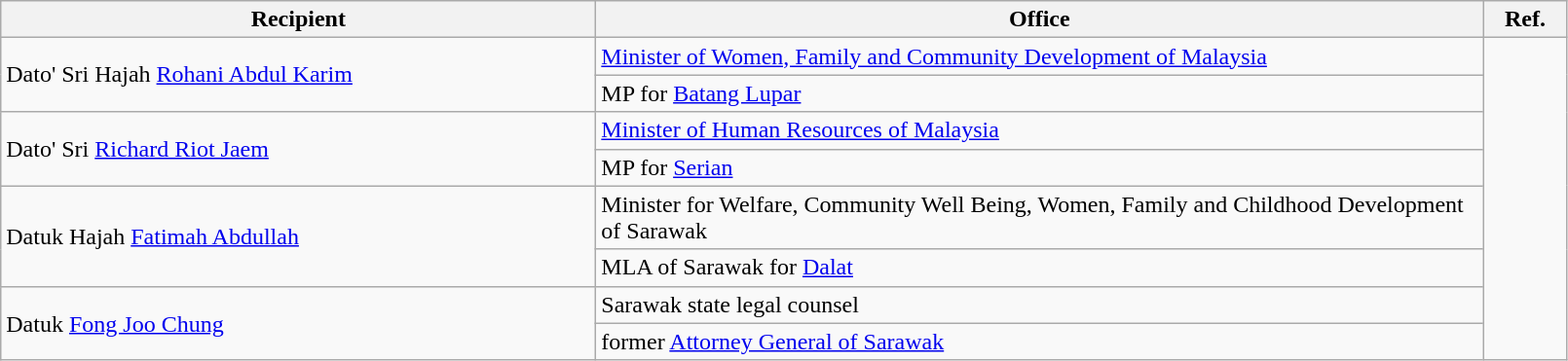<table class="wikitable">
<tr>
<th width=400>Recipient</th>
<th width=600>Office</th>
<th width=50>Ref.</th>
</tr>
<tr>
<td rowspan="2">Dato' Sri Hajah <a href='#'>Rohani Abdul Karim</a></td>
<td><a href='#'>Minister of Women, Family and Community Development of Malaysia</a></td>
<td rowspan="8" align=center></td>
</tr>
<tr>
<td>MP for <a href='#'>Batang Lupar</a></td>
</tr>
<tr>
<td rowspan="2">Dato' Sri <a href='#'>Richard Riot Jaem</a></td>
<td><a href='#'>Minister of Human Resources of Malaysia</a></td>
</tr>
<tr>
<td>MP for <a href='#'>Serian</a></td>
</tr>
<tr>
<td rowspan="2">Datuk Hajah <a href='#'>Fatimah Abdullah</a></td>
<td>Minister for Welfare, Community Well Being, Women, Family and Childhood Development of Sarawak</td>
</tr>
<tr>
<td>MLA of Sarawak for <a href='#'>Dalat</a></td>
</tr>
<tr>
<td rowspan="2">Datuk <a href='#'>Fong Joo Chung</a></td>
<td>Sarawak state legal counsel</td>
</tr>
<tr>
<td>former <a href='#'>Attorney General of Sarawak</a></td>
</tr>
</table>
